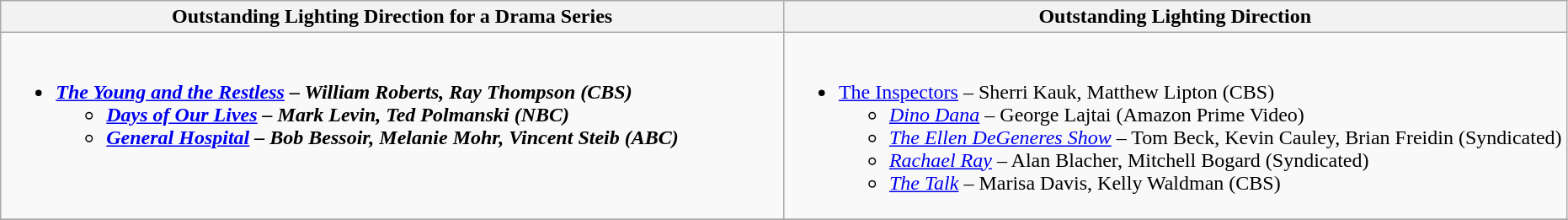<table class=wikitable>
<tr>
<th style="width:50%">Outstanding Lighting Direction for a Drama Series</th>
<th style="width:50%">Outstanding Lighting Direction</th>
</tr>
<tr>
<td valign="top"><br><ul><li><strong><em><a href='#'>The Young and the Restless</a><em> – William Roberts, Ray Thompson (CBS)<strong><ul><li></em><a href='#'>Days of Our Lives</a><em> – Mark Levin, Ted Polmanski (NBC)</li><li></em><a href='#'>General Hospital</a><em> – Bob Bessoir, Melanie Mohr, Vincent Steib (ABC)</li></ul></li></ul></td>
<td valign="top"><br><ul><li></em></strong><a href='#'>The Inspectors</a></em> – Sherri Kauk, Matthew Lipton (CBS)</strong><ul><li><em><a href='#'>Dino Dana</a></em> – George Lajtai (Amazon Prime Video)</li><li><em><a href='#'>The Ellen DeGeneres Show</a></em> – Tom Beck, Kevin Cauley, Brian Freidin (Syndicated)</li><li><em><a href='#'>Rachael Ray</a></em> – Alan Blacher, Mitchell Bogard (Syndicated)</li><li><em><a href='#'>The Talk</a></em> – Marisa Davis, Kelly Waldman (CBS)</li></ul></li></ul></td>
</tr>
<tr>
</tr>
</table>
